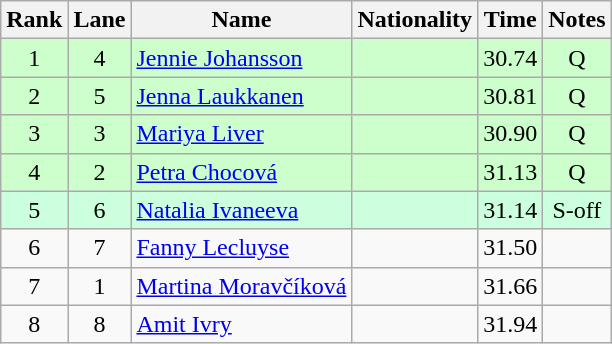<table class="wikitable sortable" style="text-align:center">
<tr>
<th>Rank</th>
<th>Lane</th>
<th>Name</th>
<th>Nationality</th>
<th>Time</th>
<th>Notes</th>
</tr>
<tr bgcolor=ccffcc>
<td>1</td>
<td>4</td>
<td align=left><a href='#'>Jennie Johansson</a></td>
<td align=left></td>
<td>30.74</td>
<td>Q</td>
</tr>
<tr bgcolor=ccffcc>
<td>2</td>
<td>5</td>
<td align=left><a href='#'>Jenna Laukkanen</a></td>
<td align=left></td>
<td>30.81</td>
<td>Q</td>
</tr>
<tr bgcolor=ccffcc>
<td>3</td>
<td>3</td>
<td align=left><a href='#'>Mariya Liver</a></td>
<td align=left></td>
<td>30.90</td>
<td>Q</td>
</tr>
<tr bgcolor=ccffcc>
<td>4</td>
<td>2</td>
<td align=left><a href='#'>Petra Chocová</a></td>
<td align=left></td>
<td>31.13</td>
<td>Q</td>
</tr>
<tr bgcolor=ccffdd>
<td>5</td>
<td>6</td>
<td align=left><a href='#'>Natalia Ivaneeva</a></td>
<td align=left></td>
<td>31.14</td>
<td>S-off</td>
</tr>
<tr>
<td>6</td>
<td>7</td>
<td align=left><a href='#'>Fanny Lecluyse</a></td>
<td align=left></td>
<td>31.50</td>
<td></td>
</tr>
<tr>
<td>7</td>
<td>1</td>
<td align=left><a href='#'>Martina Moravčíková</a></td>
<td align=left></td>
<td>31.66</td>
<td></td>
</tr>
<tr>
<td>8</td>
<td>8</td>
<td align=left><a href='#'>Amit Ivry</a></td>
<td align=left></td>
<td>31.94</td>
<td></td>
</tr>
</table>
